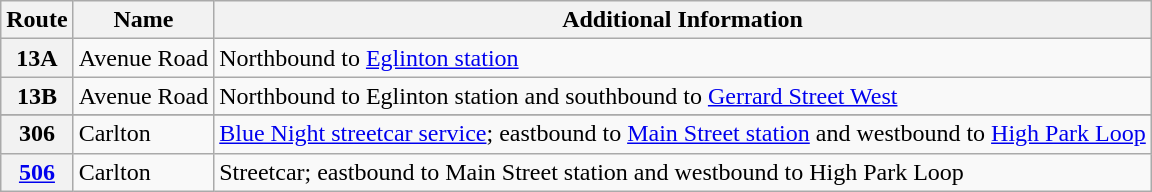<table class="wikitable">
<tr>
<th>Route</th>
<th>Name</th>
<th>Additional Information</th>
</tr>
<tr>
<th>13A</th>
<td>Avenue Road</td>
<td>Northbound to <a href='#'>Eglinton station</a></td>
</tr>
<tr>
<th>13B</th>
<td>Avenue Road</td>
<td>Northbound to Eglinton station and southbound to <a href='#'>Gerrard Street West</a><br></td>
</tr>
<tr>
</tr>
<tr>
<th>306</th>
<td>Carlton</td>
<td><a href='#'>Blue Night streetcar service</a>; eastbound to <a href='#'>Main Street station</a> and westbound to <a href='#'>High Park Loop</a></td>
</tr>
<tr>
<th><a href='#'>506</a></th>
<td>Carlton</td>
<td>Streetcar; eastbound to Main Street station and westbound to High Park Loop</td>
</tr>
</table>
